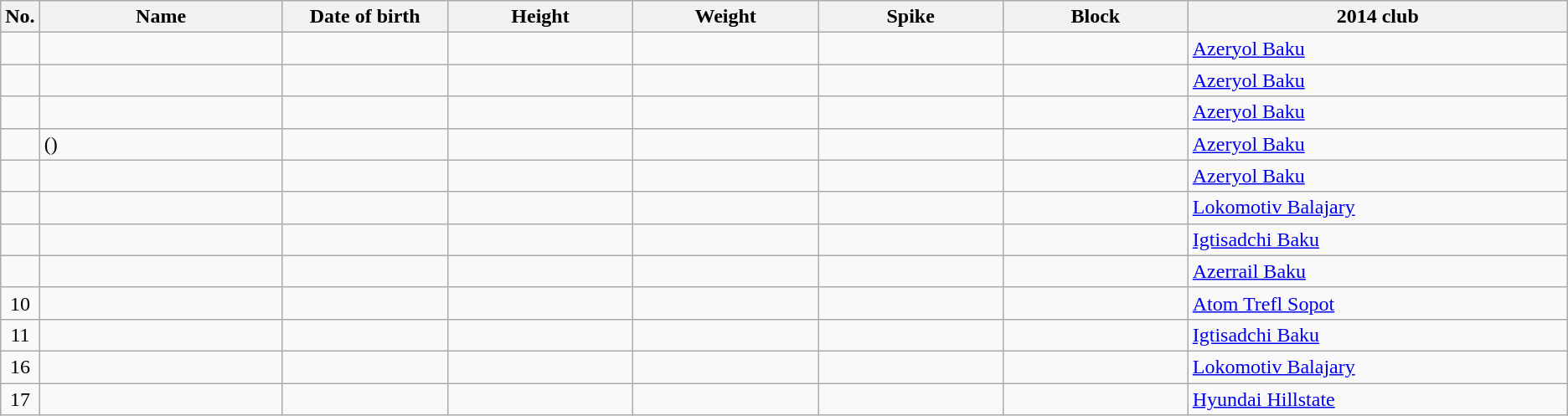<table class="wikitable sortable" style="font-size:100%; text-align:center;">
<tr>
<th>No.</th>
<th style="width:12em">Name</th>
<th style="width:8em">Date of birth</th>
<th style="width:9em">Height</th>
<th style="width:9em">Weight</th>
<th style="width:9em">Spike</th>
<th style="width:9em">Block</th>
<th style="width:19em">2014 club</th>
</tr>
<tr>
<td></td>
<td align=left></td>
<td align=right></td>
<td></td>
<td></td>
<td></td>
<td></td>
<td align=left> <a href='#'>Azeryol Baku</a></td>
</tr>
<tr>
<td></td>
<td align=left></td>
<td align=right></td>
<td></td>
<td></td>
<td></td>
<td></td>
<td align=left> <a href='#'>Azeryol Baku</a></td>
</tr>
<tr>
<td></td>
<td align=left></td>
<td align=right></td>
<td></td>
<td></td>
<td></td>
<td></td>
<td align=left> <a href='#'>Azeryol Baku</a></td>
</tr>
<tr>
<td></td>
<td align=left> ()</td>
<td align=right></td>
<td></td>
<td></td>
<td></td>
<td></td>
<td align=left> <a href='#'>Azeryol Baku</a></td>
</tr>
<tr>
<td></td>
<td align=left></td>
<td align=right></td>
<td></td>
<td></td>
<td></td>
<td></td>
<td align=left> <a href='#'>Azeryol Baku</a></td>
</tr>
<tr>
<td></td>
<td align=left></td>
<td align=right></td>
<td></td>
<td></td>
<td></td>
<td></td>
<td align=left> <a href='#'>Lokomotiv Balajary</a></td>
</tr>
<tr>
<td></td>
<td align=left></td>
<td align=right></td>
<td></td>
<td></td>
<td></td>
<td></td>
<td align=left> <a href='#'>Igtisadchi Baku</a></td>
</tr>
<tr>
<td></td>
<td align=left></td>
<td align=right></td>
<td></td>
<td></td>
<td></td>
<td></td>
<td align=left> <a href='#'>Azerrail Baku</a></td>
</tr>
<tr>
<td>10</td>
<td align=left></td>
<td align=right></td>
<td></td>
<td></td>
<td></td>
<td></td>
<td align=left> <a href='#'>Atom Trefl Sopot</a></td>
</tr>
<tr>
<td>11</td>
<td align=left></td>
<td align=right></td>
<td></td>
<td></td>
<td></td>
<td></td>
<td align=left> <a href='#'>Igtisadchi Baku</a></td>
</tr>
<tr>
<td>16</td>
<td align=left></td>
<td align=right></td>
<td></td>
<td></td>
<td></td>
<td></td>
<td align=left> <a href='#'>Lokomotiv Balajary</a></td>
</tr>
<tr>
<td>17</td>
<td align=left></td>
<td align=right></td>
<td></td>
<td></td>
<td></td>
<td></td>
<td align=left> <a href='#'>Hyundai Hillstate</a></td>
</tr>
</table>
